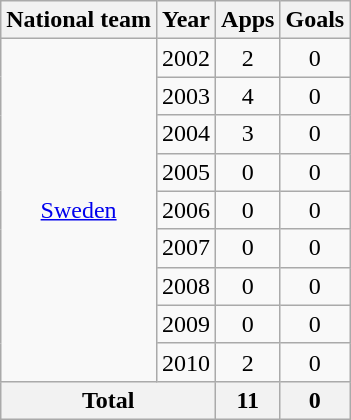<table class="wikitable" style="text-align:center">
<tr>
<th>National team</th>
<th>Year</th>
<th>Apps</th>
<th>Goals</th>
</tr>
<tr>
<td rowspan="9"><a href='#'>Sweden</a></td>
<td>2002</td>
<td>2</td>
<td>0</td>
</tr>
<tr>
<td>2003</td>
<td>4</td>
<td>0</td>
</tr>
<tr>
<td>2004</td>
<td>3</td>
<td>0</td>
</tr>
<tr>
<td>2005</td>
<td>0</td>
<td>0</td>
</tr>
<tr>
<td>2006</td>
<td>0</td>
<td>0</td>
</tr>
<tr>
<td>2007</td>
<td>0</td>
<td>0</td>
</tr>
<tr>
<td>2008</td>
<td>0</td>
<td>0</td>
</tr>
<tr>
<td>2009</td>
<td>0</td>
<td>0</td>
</tr>
<tr>
<td>2010</td>
<td>2</td>
<td>0</td>
</tr>
<tr>
<th colspan="2">Total</th>
<th>11</th>
<th>0</th>
</tr>
</table>
